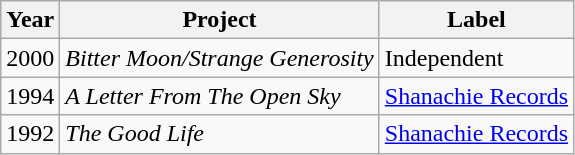<table class="wikitable">
<tr>
<th>Year</th>
<th>Project</th>
<th>Label</th>
</tr>
<tr>
<td>2000</td>
<td><em>Bitter Moon/Strange Generosity</em></td>
<td>Independent</td>
</tr>
<tr>
<td>1994</td>
<td><em>A Letter From The Open Sky</em></td>
<td><a href='#'>Shanachie Records</a></td>
</tr>
<tr>
<td>1992</td>
<td><em>The Good Life</em></td>
<td><a href='#'>Shanachie Records</a></td>
</tr>
</table>
